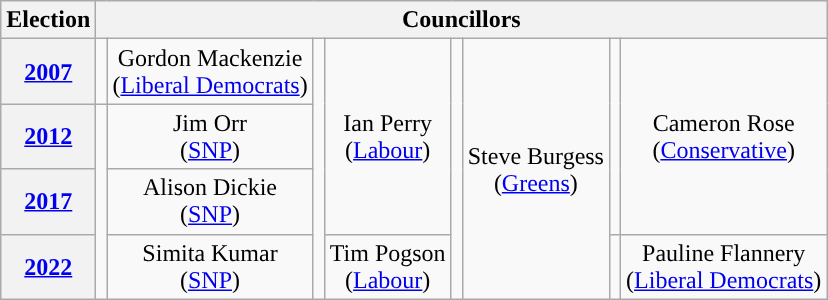<table class="wikitable" style="text-align:center">
<tr>
<th>Election</th>
<th colspan=8>Councillors</th>
</tr>
<tr>
<th><a href='#'>2007</a></th>
<td rowspan=1; style="background-color: "></td>
<td rowspan=1>Gordon Mackenzie<br>(<a href='#'>Liberal Democrats</a>)</td>
<td rowspan=4; style="background-color: "></td>
<td rowspan=3>Ian Perry<br>(<a href='#'>Labour</a>)</td>
<td rowspan=4; style="background-color: "></td>
<td rowspan=4>Steve Burgess<br>(<a href='#'>Greens</a>)</td>
<td rowspan=3; style="background-color: "></td>
<td rowspan=3>Cameron Rose<br>(<a href='#'>Conservative</a>)</td>
</tr>
<tr>
<th><a href='#'>2012</a></th>
<td rowspan=3; style="background-color: "></td>
<td rowspan=1>Jim Orr<br>(<a href='#'>SNP</a>)</td>
</tr>
<tr>
<th><a href='#'>2017</a></th>
<td rowspan=1>Alison Dickie<br>(<a href='#'>SNP</a>)</td>
</tr>
<tr>
<th><a href='#'>2022</a></th>
<td rowspan=1>Simita Kumar<br>(<a href='#'>SNP</a>)</td>
<td rowspan=1>Tim Pogson<br>(<a href='#'>Labour</a>)</td>
<td rowspan=1; style="background-color: "></td>
<td rowspan=1>Pauline Flannery<br>(<a href='#'>Liberal Democrats</a>)</td>
</tr>
</table>
